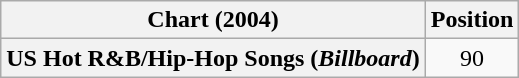<table class="wikitable plainrowheaders" style="text-align:center">
<tr>
<th scope="col">Chart (2004)</th>
<th scope="col">Position</th>
</tr>
<tr>
<th scope="row">US Hot R&B/Hip-Hop Songs (<em>Billboard</em>)</th>
<td>90</td>
</tr>
</table>
